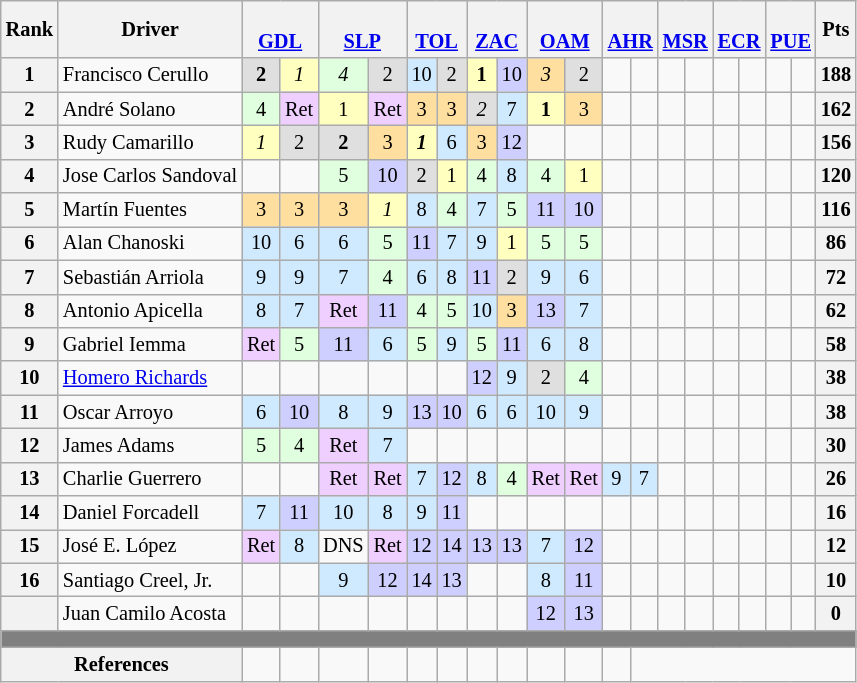<table class="wikitable" style="font-size: 85%; text-align:center">
<tr>
<th>Rank</th>
<th>Driver</th>
<th colspan=2><br><a href='#'>GDL</a></th>
<th colspan=2><br><a href='#'>SLP</a></th>
<th colspan=2><br><a href='#'>TOL</a></th>
<th colspan=2><br><a href='#'>ZAC</a></th>
<th colspan=2><br><a href='#'>OAM</a></th>
<th colspan=2><br><a href='#'>AHR</a></th>
<th colspan=2><br><a href='#'>MSR</a></th>
<th colspan=2><br><a href='#'>ECR</a></th>
<th colspan=2><br><a href='#'>PUE</a></th>
<th>Pts</th>
</tr>
<tr>
<th>1</th>
<td align=left> Francisco Cerullo</td>
<td style="background:#DFDFDF;"><strong>2</strong></td>
<td style="background:#FFFFBF;"><em>1</em></td>
<td style="background:#DFFFDF;"><em>4</em></td>
<td style="background:#DFDFDF;">2</td>
<td style="background:#CFEAFF;">10</td>
<td style="background:#DFDFDF;">2</td>
<td style="background:#FFFFBF;"><strong>1</strong></td>
<td style="background:#CFCFFF;">10</td>
<td style="background:#FFDF9F;"><em>3</em></td>
<td style="background:#DFDFDF;">2</td>
<td></td>
<td></td>
<td></td>
<td></td>
<td></td>
<td></td>
<td></td>
<td></td>
<th>188</th>
</tr>
<tr>
<th>2</th>
<td align=left> André Solano</td>
<td style="background:#DFFFDF;">4</td>
<td style="background:#efcfff;">Ret</td>
<td style="background:#FFFFBF;">1</td>
<td style="background:#efcfff;">Ret</td>
<td style="background:#FFDF9F;">3</td>
<td style="background:#FFDF9F;">3</td>
<td style="background:#DFDFDF;"><em>2</em></td>
<td style="background:#CFEAFF;">7</td>
<td style="background:#FFFFBF;"><strong>1</strong></td>
<td style="background:#FFDF9F;">3</td>
<td></td>
<td></td>
<td></td>
<td></td>
<td></td>
<td></td>
<td></td>
<td></td>
<th>162</th>
</tr>
<tr>
<th>3</th>
<td align=left> Rudy Camarillo</td>
<td style="background:#FFFFBF;"><em>1</em></td>
<td style="background:#DFDFDF;">2</td>
<td style="background:#DFDFDF;"><strong>2</strong></td>
<td style="background:#FFDF9F;">3</td>
<td style="background:#FFFFBF;"><strong><em>1</em></strong></td>
<td style="background:#CFEAFF;">6</td>
<td style="background:#FFDF9F;">3</td>
<td style="background:#CFCFFF;">12</td>
<td></td>
<td></td>
<td></td>
<td></td>
<td></td>
<td></td>
<td></td>
<td></td>
<td></td>
<td></td>
<th>156</th>
</tr>
<tr>
<th>4</th>
<td align=left> Jose Carlos Sandoval</td>
<td></td>
<td></td>
<td style="background:#DFFFDF;">5</td>
<td style="background:#CFCFFF;">10</td>
<td style="background:#DFDFDF;">2</td>
<td style="background:#FFFFBF;">1</td>
<td style="background:#DFFFDF;">4</td>
<td style="background:#CFEAFF;">8</td>
<td style="background:#DFFFDF;">4</td>
<td style="background:#FFFFBF;">1</td>
<td></td>
<td></td>
<td></td>
<td></td>
<td></td>
<td></td>
<td></td>
<td></td>
<th>120</th>
</tr>
<tr>
<th>5</th>
<td align=left> Martín Fuentes</td>
<td style="background:#FFDF9F;">3</td>
<td style="background:#FFDF9F;">3</td>
<td style="background:#FFDF9F;">3</td>
<td style="background:#FFFFBF;"><em>1</em></td>
<td style="background:#CFEAFF;">8</td>
<td style="background:#DFFFDF;">4</td>
<td style="background:#CFEAFF;">7</td>
<td style="background:#DFFFDF;">5</td>
<td style="background:#CFCFFF;">11</td>
<td style="background:#CFCFFF;">10</td>
<td></td>
<td></td>
<td></td>
<td></td>
<td></td>
<td></td>
<td></td>
<td></td>
<th>116</th>
</tr>
<tr>
<th>6</th>
<td align=left> Alan Chanoski</td>
<td style="background:#CFEAFF;">10</td>
<td style="background:#CFEAFF;">6</td>
<td style="background:#CFEAFF;">6</td>
<td style="background:#DFFFDF;">5</td>
<td style="background:#CFCFFF;">11</td>
<td style="background:#CFEAFF;">7</td>
<td style="background:#CFEAFF;">9</td>
<td style="background:#FFFFBF;">1</td>
<td style="background:#DFFFDF;">5</td>
<td style="background:#DFFFDF;">5</td>
<td></td>
<td></td>
<td></td>
<td></td>
<td></td>
<td></td>
<td></td>
<td></td>
<th>86</th>
</tr>
<tr>
<th>7</th>
<td align=left> Sebastián Arriola</td>
<td style="background:#CFEAFF;">9</td>
<td style="background:#CFEAFF;">9</td>
<td style="background:#CFEAFF;">7</td>
<td style="background:#DFFFDF;">4</td>
<td style="background:#CFEAFF;">6</td>
<td style="background:#CFEAFF;">8</td>
<td style="background:#CFCFFF;">11</td>
<td style="background:#DFDFDF;">2</td>
<td style="background:#CFEAFF;">9</td>
<td style="background:#CFEAFF;">6</td>
<td></td>
<td></td>
<td></td>
<td></td>
<td></td>
<td></td>
<td></td>
<td></td>
<th>72</th>
</tr>
<tr>
<th>8</th>
<td align=left> Antonio Apicella</td>
<td style="background:#CFEAFF;">8</td>
<td style="background:#CFEAFF;">7</td>
<td style="background:#efcfff;">Ret</td>
<td style="background:#CFCFFF;">11</td>
<td style="background:#DFFFDF;">4</td>
<td style="background:#DFFFDF;">5</td>
<td style="background:#CFEAFF;">10</td>
<td style="background:#FFDF9F;">3</td>
<td style="background:#CFCFFF;">13</td>
<td style="background:#CFEAFF;">7</td>
<td></td>
<td></td>
<td></td>
<td></td>
<td></td>
<td></td>
<td></td>
<td></td>
<th>62</th>
</tr>
<tr>
<th>9</th>
<td align=left> Gabriel Iemma</td>
<td style="background:#efcfff;">Ret</td>
<td style="background:#DFFFDF;">5</td>
<td style="background:#CFCFFF;">11</td>
<td style="background:#CFEAFF;">6</td>
<td style="background:#DFFFDF;">5</td>
<td style="background:#CFEAFF;">9</td>
<td style="background:#DFFFDF;">5</td>
<td style="background:#CFCFFF;">11</td>
<td style="background:#CFEAFF;">6</td>
<td style="background:#CFEAFF;">8</td>
<td></td>
<td></td>
<td></td>
<td></td>
<td></td>
<td></td>
<td></td>
<td></td>
<th>58</th>
</tr>
<tr>
<th>10</th>
<td align=left> <a href='#'>Homero Richards</a></td>
<td></td>
<td></td>
<td></td>
<td></td>
<td></td>
<td></td>
<td style="background:#CFCFFF;">12</td>
<td style="background:#CFEAFF;">9</td>
<td style="background:#DFDFDF;">2</td>
<td style="background:#DFFFDF;">4</td>
<td></td>
<td></td>
<td></td>
<td></td>
<td></td>
<td></td>
<td></td>
<td></td>
<th>38</th>
</tr>
<tr>
<th>11</th>
<td align=left> Oscar Arroyo</td>
<td style="background:#CFEAFF;">6</td>
<td style="background:#CFCFFF;">10</td>
<td style="background:#CFEAFF;">8</td>
<td style="background:#CFEAFF;">9</td>
<td style="background:#CFCFFF;">13</td>
<td style="background:#CFCFFF;">10</td>
<td style="background:#CFEAFF;">6</td>
<td style="background:#CFEAFF;">6</td>
<td style="background:#CFEAFF;">10</td>
<td style="background:#CFEAFF;">9</td>
<td></td>
<td></td>
<td></td>
<td></td>
<td></td>
<td></td>
<td></td>
<td></td>
<th>38</th>
</tr>
<tr>
<th>12</th>
<td align=left> James Adams</td>
<td style="background:#DFFFDF;">5</td>
<td style="background:#DFFFDF;">4</td>
<td style="background:#efcfff;">Ret</td>
<td style="background:#CFEAFF;">7</td>
<td></td>
<td></td>
<td></td>
<td></td>
<td></td>
<td></td>
<td></td>
<td></td>
<td></td>
<td></td>
<td></td>
<td></td>
<td></td>
<td></td>
<th>30</th>
</tr>
<tr>
<th>13</th>
<td align=left> Charlie Guerrero</td>
<td></td>
<td></td>
<td style="background:#efcfff;">Ret</td>
<td style="background:#efcfff;">Ret</td>
<td style="background:#CFEAFF;">7</td>
<td style="background:#CFCFFF;">12</td>
<td style="background:#CFEAFF;">8</td>
<td style="background:#DFFFDF;">4</td>
<td style="background:#efcfff;">Ret</td>
<td style="background:#efcfff;">Ret</td>
<td style="background:#CFEAFF;">9</td>
<td style="background:#CFEAFF;">7</td>
<td></td>
<td></td>
<td></td>
<td></td>
<td></td>
<td></td>
<th>26</th>
</tr>
<tr>
<th>14</th>
<td align=left> Daniel Forcadell</td>
<td style="background:#CFEAFF;">7</td>
<td style="background:#CFCFFF;">11</td>
<td style="background:#CFEAFF;">10</td>
<td style="background:#CFEAFF;">8</td>
<td style="background:#CFEAFF;">9</td>
<td style="background:#CFCFFF;">11</td>
<td></td>
<td></td>
<td></td>
<td></td>
<td></td>
<td></td>
<td></td>
<td></td>
<td></td>
<td></td>
<td></td>
<td></td>
<th>16</th>
</tr>
<tr>
<th>15</th>
<td align=left> José E. López</td>
<td style="background:#efcfff;">Ret</td>
<td style="background:#CFEAFF;">8</td>
<td>DNS</td>
<td style="background:#efcfff;">Ret</td>
<td style="background:#CFCFFF;">12</td>
<td style="background:#CFCFFF;">14</td>
<td style="background:#CFCFFF;">13</td>
<td style="background:#CFCFFF;">13</td>
<td style="background:#CFEAFF;">7</td>
<td style="background:#CFCFFF;">12</td>
<td></td>
<td></td>
<td></td>
<td></td>
<td></td>
<td></td>
<td></td>
<td></td>
<th>12</th>
</tr>
<tr>
<th>16</th>
<td align=left> Santiago Creel, Jr.</td>
<td></td>
<td></td>
<td style="background:#CFEAFF;">9</td>
<td style="background:#CFCFFF;">12</td>
<td style="background:#CFCFFF;">14</td>
<td style="background:#CFCFFF;">13</td>
<td></td>
<td></td>
<td style="background:#CFEAFF;">8</td>
<td style="background:#CFCFFF;">11</td>
<td></td>
<td></td>
<td></td>
<td></td>
<td></td>
<td></td>
<td></td>
<td></td>
<th>10</th>
</tr>
<tr>
<th></th>
<td align=left> Juan Camilo Acosta</td>
<td></td>
<td></td>
<td></td>
<td></td>
<td></td>
<td></td>
<td></td>
<td></td>
<td style="background:#CFCFFF;">12</td>
<td style="background:#CFCFFF;">13</td>
<td></td>
<td></td>
<td></td>
<td></td>
<td></td>
<td></td>
<td></td>
<td></td>
<th>0</th>
</tr>
<tr>
<td colspan=21 style="background:#808080;" height="5px"></td>
</tr>
<tr>
<th colspan=2>References</th>
<td></td>
<td></td>
<td></td>
<td></td>
<td></td>
<td></td>
<td></td>
<td></td>
<td></td>
<td></td>
<td></td>
</tr>
</table>
